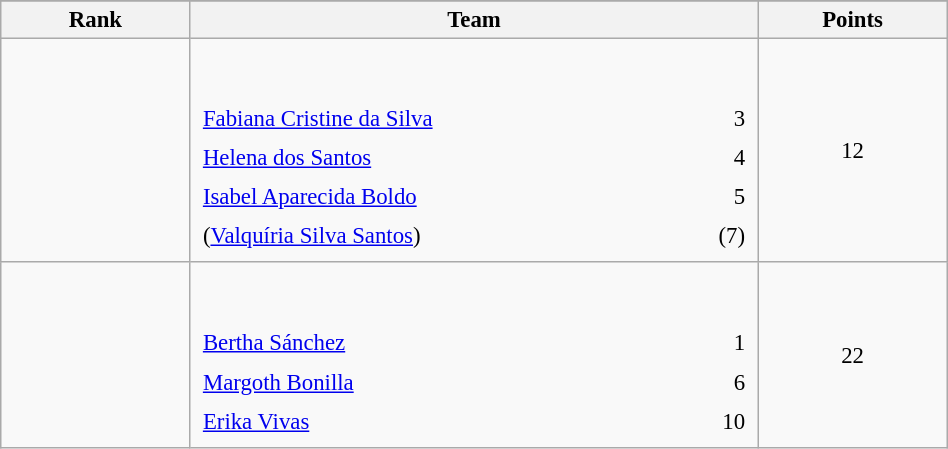<table class="wikitable sortable" style=" text-align:center; font-size:95%;" width="50%">
<tr>
</tr>
<tr>
<th width=10%>Rank</th>
<th width=30%>Team</th>
<th width=10%>Points</th>
</tr>
<tr>
<td align=center></td>
<td align=left> <br><br><table width=100%>
<tr>
<td align=left style="border:0"><a href='#'>Fabiana Cristine da Silva</a></td>
<td align=right style="border:0">3</td>
</tr>
<tr>
<td align=left style="border:0"><a href='#'>Helena dos Santos</a></td>
<td align=right style="border:0">4</td>
</tr>
<tr>
<td align=left style="border:0"><a href='#'>Isabel Aparecida Boldo</a></td>
<td align=right style="border:0">5</td>
</tr>
<tr>
<td align=left style="border:0">(<a href='#'>Valquíria Silva Santos</a>)</td>
<td align=right style="border:0">(7)</td>
</tr>
</table>
</td>
<td>12</td>
</tr>
<tr>
<td align=center></td>
<td align=left> <br><br><table width=100%>
<tr>
<td align=left style="border:0"><a href='#'>Bertha Sánchez</a></td>
<td align=right style="border:0">1</td>
</tr>
<tr>
<td align=left style="border:0"><a href='#'>Margoth Bonilla</a></td>
<td align=right style="border:0">6</td>
</tr>
<tr>
<td align=left style="border:0"><a href='#'>Erika Vivas</a></td>
<td align=right style="border:0">10</td>
</tr>
</table>
</td>
<td>22</td>
</tr>
</table>
